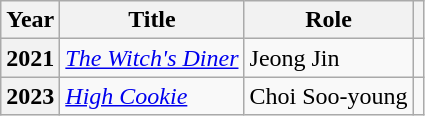<table class="wikitable plainrowheaders sortable">
<tr>
<th scope="col">Year</th>
<th scope="col">Title</th>
<th scope="col">Role</th>
<th scope="col" class="unsortable"></th>
</tr>
<tr>
<th scope="row">2021</th>
<td><em><a href='#'>The Witch's Diner</a></em></td>
<td>Jeong Jin</td>
<td style="text-align:center"></td>
</tr>
<tr>
<th scope="row">2023</th>
<td><em><a href='#'>High Cookie</a></em></td>
<td>Choi Soo-young</td>
<td style="text-align:center"></td>
</tr>
</table>
